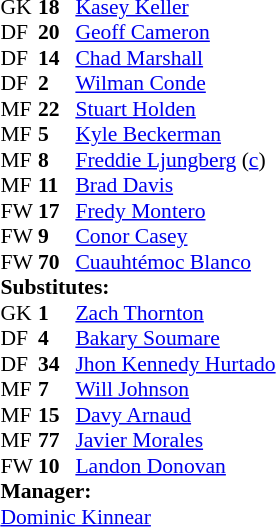<table style="font-size:90%; margin:0.2em auto;" cellspacing="0" cellpadding="0">
<tr>
<th width="25"></th>
<th width="25"></th>
</tr>
<tr>
<td>GK</td>
<td><strong>18</strong></td>
<td> <a href='#'>Kasey Keller</a></td>
<td></td>
<td></td>
<td></td>
</tr>
<tr>
<td>DF</td>
<td><strong>20</strong></td>
<td> <a href='#'>Geoff Cameron</a></td>
<td></td>
<td></td>
</tr>
<tr>
<td>DF</td>
<td><strong>14</strong></td>
<td> <a href='#'>Chad Marshall</a></td>
<td></td>
<td></td>
</tr>
<tr>
<td>DF</td>
<td><strong>2</strong></td>
<td> <a href='#'>Wilman Conde</a></td>
<td></td>
<td></td>
</tr>
<tr>
<td>MF</td>
<td><strong>22</strong></td>
<td> <a href='#'>Stuart Holden</a></td>
<td></td>
<td></td>
</tr>
<tr>
<td>MF</td>
<td><strong>5</strong></td>
<td> <a href='#'>Kyle Beckerman</a></td>
<td></td>
<td></td>
</tr>
<tr>
<td>MF</td>
<td><strong>8</strong></td>
<td> <a href='#'>Freddie Ljungberg</a> (<a href='#'>c</a>)</td>
</tr>
<tr>
<td>MF</td>
<td><strong>11</strong></td>
<td> <a href='#'>Brad Davis</a></td>
<td></td>
<td></td>
</tr>
<tr>
<td>FW</td>
<td><strong>17</strong></td>
<td> <a href='#'>Fredy Montero</a></td>
<td></td>
<td></td>
</tr>
<tr>
<td>FW</td>
<td><strong>9</strong></td>
<td> <a href='#'>Conor Casey</a></td>
</tr>
<tr>
<td>FW</td>
<td><strong>70</strong></td>
<td> <a href='#'>Cuauhtémoc Blanco</a></td>
<td></td>
<td></td>
</tr>
<tr>
<td colspan=3><strong>Substitutes:</strong></td>
</tr>
<tr>
<td>GK</td>
<td><strong>1</strong></td>
<td> <a href='#'>Zach Thornton</a></td>
<td></td>
<td></td>
<td></td>
</tr>
<tr>
<td>DF</td>
<td><strong>4</strong></td>
<td> <a href='#'>Bakary Soumare</a></td>
<td></td>
<td></td>
</tr>
<tr>
<td>DF</td>
<td><strong>34</strong></td>
<td> <a href='#'>Jhon Kennedy Hurtado</a></td>
<td></td>
<td></td>
</tr>
<tr>
<td>MF</td>
<td><strong>7</strong></td>
<td> <a href='#'>Will Johnson</a></td>
<td></td>
<td></td>
</tr>
<tr>
<td>MF</td>
<td><strong>15</strong></td>
<td> <a href='#'>Davy Arnaud</a></td>
<td></td>
<td></td>
</tr>
<tr>
<td>MF</td>
<td><strong>77</strong></td>
<td> <a href='#'>Javier Morales</a></td>
<td></td>
<td></td>
</tr>
<tr>
<td>FW</td>
<td><strong>10</strong></td>
<td> <a href='#'>Landon Donovan</a></td>
<td></td>
<td></td>
</tr>
<tr>
<td colspan=3><strong>Manager:</strong></td>
</tr>
<tr>
<td colspan=4> <a href='#'>Dominic Kinnear</a></td>
</tr>
</table>
